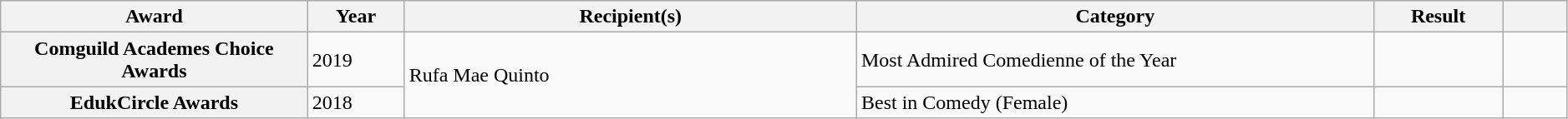<table class="wikitable sortable plainrowheaders" style="width:99%;">
<tr>
<th scope="col" style="width:19%;">Award</th>
<th scope="col" style="width:6%;">Year</th>
<th scope="col" style="width:28%;">Recipient(s)</th>
<th scope="col" style="width:32%;">Category</th>
<th scope="col" style="width:8%;">Result</th>
<th scope="col" style="width:4%;" class="unsortable"></th>
</tr>
<tr>
<th scope="rowgroup">Comguild Academes Choice Awards</th>
<td>2019</td>
<td rowspan="2">Rufa Mae Quinto</td>
<td>Most Admired Comedienne of the Year</td>
<td></td>
<td></td>
</tr>
<tr>
<th scope="rowgroup">EdukCircle Awards</th>
<td>2018</td>
<td>Best in Comedy (Female)</td>
<td></td>
<td></td>
</tr>
</table>
